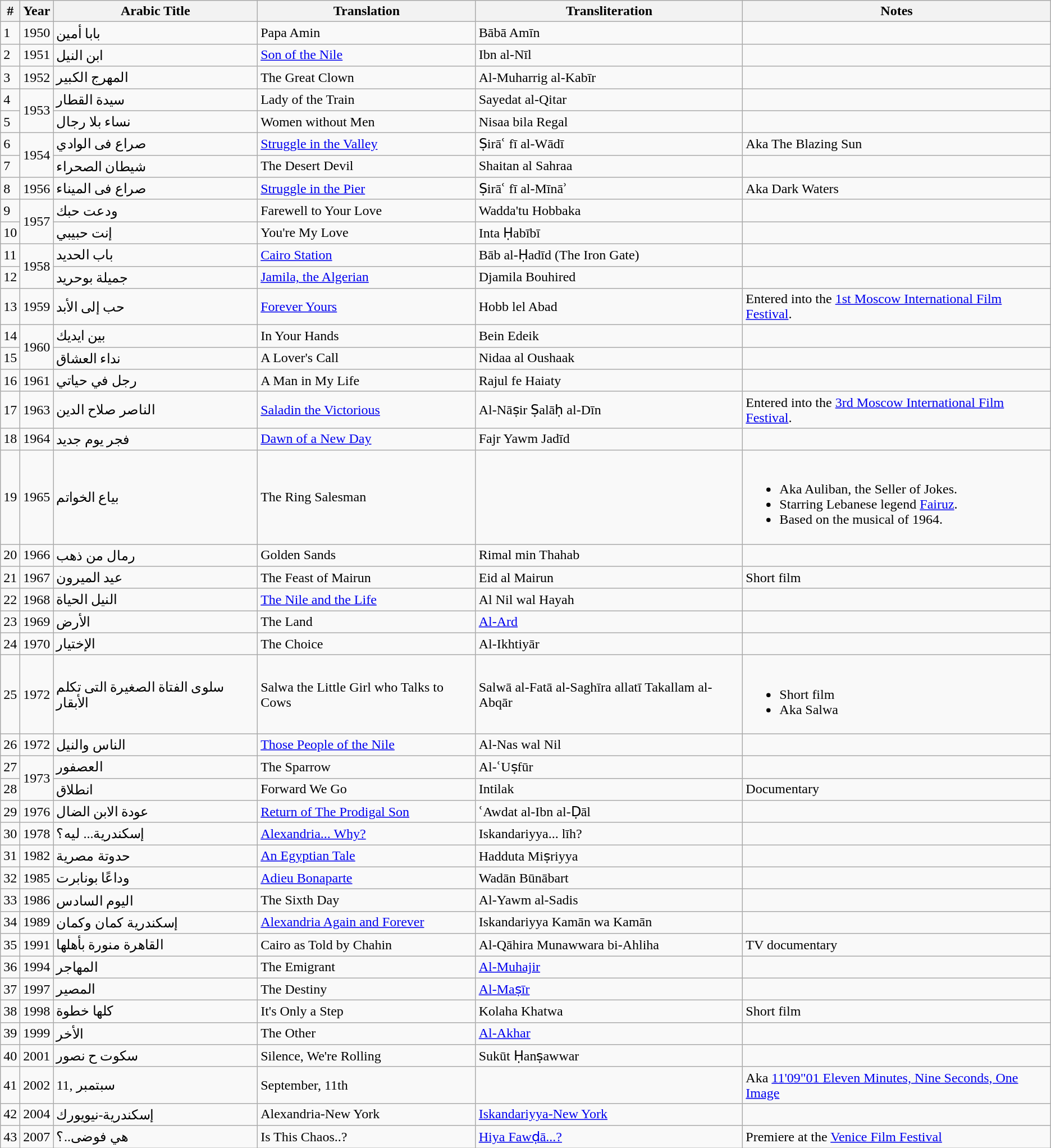<table class="wikitable">
<tr>
<th>#</th>
<th>Year</th>
<th>Arabic Title</th>
<th>Translation</th>
<th>Transliteration</th>
<th>Notes</th>
</tr>
<tr>
<td>1</td>
<td>1950</td>
<td>بابا أمين</td>
<td>Papa Amin</td>
<td>Bābā Amīn</td>
<td></td>
</tr>
<tr>
<td>2</td>
<td>1951</td>
<td>ابن النيل</td>
<td><a href='#'>Son of the Nile</a></td>
<td>Ibn al-Nīl</td>
<td></td>
</tr>
<tr>
<td>3</td>
<td>1952</td>
<td>المهرج الكبير</td>
<td>The Great Clown</td>
<td>Al-Muharrig al-Kabīr</td>
<td></td>
</tr>
<tr>
<td>4</td>
<td rowspan="2">1953</td>
<td>سيدة القطار</td>
<td>Lady of the Train</td>
<td>Sayedat al-Qitar</td>
<td></td>
</tr>
<tr>
<td>5</td>
<td>نساء بلا رجال</td>
<td>Women without Men</td>
<td>Nisaa bila Regal</td>
<td></td>
</tr>
<tr>
<td>6</td>
<td rowspan="2">1954</td>
<td>صراع فى الوادي</td>
<td><a href='#'>Struggle in the Valley</a></td>
<td>Ṣirāʿ fī al-Wādī</td>
<td>Aka The Blazing Sun</td>
</tr>
<tr>
<td>7</td>
<td>شيطان الصحراء</td>
<td>The Desert Devil</td>
<td>Shaitan al Sahraa</td>
<td></td>
</tr>
<tr>
<td>8</td>
<td>1956</td>
<td>صراع فى الميناء</td>
<td><a href='#'>Struggle in the Pier</a></td>
<td>Ṣirāʿ fī al-Mīnāʾ</td>
<td>Aka Dark Waters</td>
</tr>
<tr>
<td>9</td>
<td rowspan="2">1957</td>
<td>ودعت حبك</td>
<td>Farewell to Your Love</td>
<td>Wadda'tu Hobbaka</td>
<td></td>
</tr>
<tr>
<td>10</td>
<td>إنت حبيبي</td>
<td>You're My Love</td>
<td>Inta Ḥabībī</td>
<td></td>
</tr>
<tr>
<td>11</td>
<td rowspan="2">1958</td>
<td>باب الحديد</td>
<td><a href='#'>Cairo Station</a></td>
<td>Bāb al-Ḥadīd (The Iron Gate)</td>
<td></td>
</tr>
<tr>
<td>12</td>
<td>جميلة بوحريد</td>
<td><a href='#'>Jamila, the Algerian</a></td>
<td>Djamila Bouhired</td>
<td></td>
</tr>
<tr>
<td>13</td>
<td>1959</td>
<td>حب إلى الأبد</td>
<td><a href='#'>Forever Yours</a></td>
<td>Hobb lel Abad</td>
<td>Entered into the <a href='#'>1st Moscow International Film Festival</a>.</td>
</tr>
<tr>
<td>14</td>
<td rowspan="2">1960</td>
<td>بين ايديك</td>
<td>In Your Hands</td>
<td>Bein Edeik</td>
<td></td>
</tr>
<tr>
<td>15</td>
<td>نداء العشاق</td>
<td>A Lover's Call</td>
<td>Nidaa al Oushaak</td>
<td></td>
</tr>
<tr>
<td>16</td>
<td>1961</td>
<td>رجل في حياتي</td>
<td>A Man in My Life</td>
<td>Rajul fe Haiaty</td>
<td></td>
</tr>
<tr>
<td>17</td>
<td>1963</td>
<td>الناصر صلاح الدين</td>
<td><a href='#'>Saladin the Victorious</a></td>
<td>Al-Nāṣir Ṣalāḥ al-Dīn</td>
<td>Entered into the <a href='#'>3rd Moscow International Film Festival</a>.</td>
</tr>
<tr>
<td>18</td>
<td>1964</td>
<td>فجر يوم جديد</td>
<td><a href='#'>Dawn of a New Day</a></td>
<td>Fajr Yawm Jadīd</td>
<td></td>
</tr>
<tr>
<td>19</td>
<td>1965</td>
<td>بياع الخواتم</td>
<td>The Ring Salesman</td>
<td></td>
<td><br><ul><li>Aka Auliban, the Seller of Jokes.</li><li>Starring Lebanese legend <a href='#'>Fairuz</a>.</li><li>Based on the musical of 1964.</li></ul></td>
</tr>
<tr>
<td>20</td>
<td>1966</td>
<td>رمال من ذهب</td>
<td>Golden Sands</td>
<td>Rimal min Thahab</td>
<td></td>
</tr>
<tr>
<td>21</td>
<td>1967</td>
<td>عيد الميرون</td>
<td>The Feast of Mairun</td>
<td>Eid al Mairun</td>
<td>Short film</td>
</tr>
<tr>
<td>22</td>
<td>1968</td>
<td>النيل الحياة</td>
<td><a href='#'>The Nile and the Life</a></td>
<td>Al Nil wal Hayah</td>
<td></td>
</tr>
<tr>
<td>23</td>
<td>1969</td>
<td>الأرض</td>
<td>The Land</td>
<td><a href='#'>Al-Ard</a></td>
<td></td>
</tr>
<tr>
<td>24</td>
<td>1970</td>
<td>الإختيار</td>
<td>The Choice</td>
<td>Al-Ikhtiyār</td>
<td></td>
</tr>
<tr>
<td>25</td>
<td>1972</td>
<td>سلوى الفتاة الصغيرة التى تكلم الأبقار</td>
<td>Salwa the Little Girl who Talks to Cows</td>
<td>Salwā al-Fatā al-Saghīra allatī Takallam al-Abqār</td>
<td><br><ul><li>Short film</li><li>Aka Salwa</li></ul></td>
</tr>
<tr>
<td>26</td>
<td>1972</td>
<td>الناس والنيل</td>
<td><a href='#'>Those People of the Nile</a></td>
<td>Al-Nas wal Nil</td>
<td></td>
</tr>
<tr>
<td>27</td>
<td rowspan="2">1973</td>
<td>العصفور</td>
<td>The Sparrow</td>
<td>Al-ʿUṣfūr</td>
<td></td>
</tr>
<tr>
<td>28</td>
<td>انطلاق</td>
<td>Forward We Go</td>
<td>Intilak</td>
<td>Documentary</td>
</tr>
<tr>
<td>29</td>
<td>1976</td>
<td>عودة الابن الضال</td>
<td><a href='#'>Return of The Prodigal Son</a></td>
<td>ʿAwdat al-Ibn al-Ḍāl</td>
<td></td>
</tr>
<tr>
<td>30</td>
<td>1978</td>
<td>إسكندرية... ليه؟</td>
<td><a href='#'>Alexandria... Why?</a></td>
<td>Iskandariyya... līh?</td>
<td></td>
</tr>
<tr>
<td>31</td>
<td>1982</td>
<td>حدوتة مصرية</td>
<td><a href='#'>An Egyptian Tale</a></td>
<td>Hadduta Miṣriyya</td>
<td></td>
</tr>
<tr>
<td>32</td>
<td>1985</td>
<td>وداعًا بونابرت</td>
<td><a href='#'>Adieu Bonaparte</a></td>
<td>Wadān Būnābart</td>
<td></td>
</tr>
<tr>
<td>33</td>
<td>1986</td>
<td>اليوم السادس</td>
<td>The Sixth Day</td>
<td>Al-Yawm al-Sadis</td>
<td></td>
</tr>
<tr>
<td>34</td>
<td>1989</td>
<td>إسكندرية كمان وكمان</td>
<td><a href='#'>Alexandria Again and Forever</a></td>
<td>Iskandariyya Kamān wa Kamān</td>
<td></td>
</tr>
<tr>
<td>35</td>
<td>1991</td>
<td>القاهرة منورة بأهلها</td>
<td>Cairo as Told by Chahin</td>
<td>Al-Qāhira Munawwara bi-Ahliha</td>
<td>TV documentary</td>
</tr>
<tr>
<td>36</td>
<td>1994</td>
<td>المهاجر</td>
<td>The Emigrant</td>
<td><a href='#'>Al-Muhajir</a></td>
<td></td>
</tr>
<tr>
<td>37</td>
<td>1997</td>
<td>المصير</td>
<td>The Destiny</td>
<td><a href='#'>Al-Maṣīr</a></td>
<td></td>
</tr>
<tr>
<td>38</td>
<td>1998</td>
<td>كلها خطوة</td>
<td>It's Only a Step</td>
<td>Kolaha Khatwa</td>
<td>Short film</td>
</tr>
<tr>
<td>39</td>
<td>1999</td>
<td>الأخر</td>
<td>The Other</td>
<td><a href='#'>Al-Akhar</a></td>
<td></td>
</tr>
<tr>
<td>40</td>
<td>2001</td>
<td>سكوت ح نصور</td>
<td>Silence, We're Rolling</td>
<td>Sukūt Ḥanṣawwar</td>
<td></td>
</tr>
<tr>
<td>41</td>
<td>2002</td>
<td>11, سبتمبر</td>
<td>September, 11th</td>
<td></td>
<td>Aka <a href='#'>11'09"01 Eleven Minutes, Nine Seconds, One Image</a></td>
</tr>
<tr>
<td>42</td>
<td>2004</td>
<td>إسكندرية-نيويورك</td>
<td>Alexandria-New York</td>
<td><a href='#'>Iskandariyya-New York</a></td>
<td></td>
</tr>
<tr>
<td>43</td>
<td>2007</td>
<td>هي فوضى..؟</td>
<td>Is This Chaos..?</td>
<td><a href='#'>Hiya Fawḍā...?</a></td>
<td>Premiere at the <a href='#'>Venice Film Festival</a></td>
</tr>
</table>
